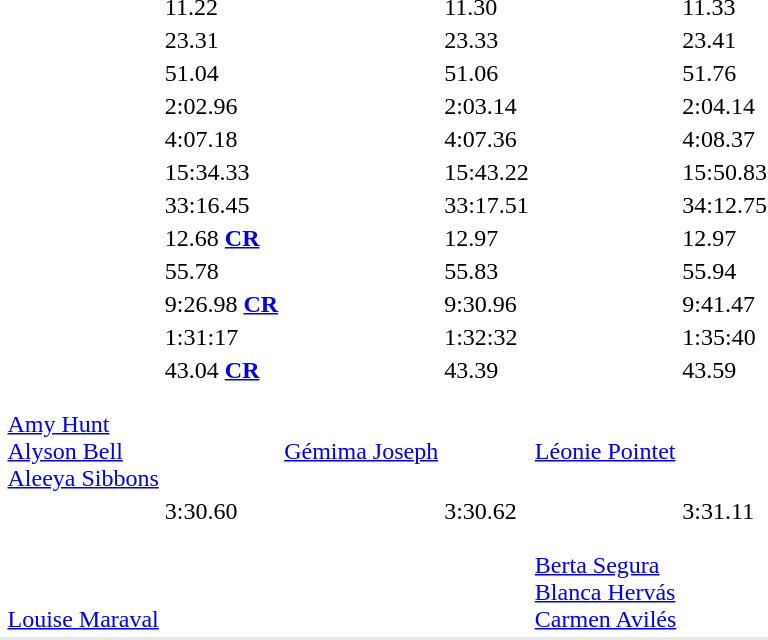<table>
<tr>
<td></td>
<td></td>
<td>11.22</td>
<td></td>
<td>11.30</td>
<td></td>
<td>11.33</td>
</tr>
<tr>
<td></td>
<td></td>
<td>23.31</td>
<td></td>
<td>23.33</td>
<td></td>
<td>23.41</td>
</tr>
<tr>
<td></td>
<td></td>
<td>51.04 </td>
<td></td>
<td>51.06 <strong></strong></td>
<td></td>
<td>51.76 </td>
</tr>
<tr>
<td></td>
<td></td>
<td>2:02.96</td>
<td></td>
<td>2:03.14 </td>
<td></td>
<td>2:04.14</td>
</tr>
<tr>
<td></td>
<td></td>
<td>4:07.18 </td>
<td></td>
<td>4:07.36</td>
<td></td>
<td>4:08.37 </td>
</tr>
<tr>
<td></td>
<td></td>
<td>15:34.33</td>
<td></td>
<td>15:43.22</td>
<td></td>
<td>15:50.83</td>
</tr>
<tr>
<td></td>
<td></td>
<td>33:16.45</td>
<td></td>
<td>33:17.51</td>
<td></td>
<td>34:12.75</td>
</tr>
<tr>
<td></td>
<td></td>
<td>12.68 <strong><a href='#'>CR</a></strong></td>
<td></td>
<td>12.97</td>
<td></td>
<td>12.97</td>
</tr>
<tr>
<td></td>
<td></td>
<td>55.78 </td>
<td></td>
<td>55.83 </td>
<td></td>
<td>55.94 <strong></strong></td>
</tr>
<tr>
<td></td>
<td></td>
<td>9:26.98 <strong><a href='#'>CR</a></strong></td>
<td></td>
<td>9:30.96</td>
<td></td>
<td>9:41.47</td>
</tr>
<tr>
<td></td>
<td></td>
<td>1:31:17 <strong></strong></td>
<td></td>
<td>1:32:32 </td>
<td></td>
<td>1:35:40</td>
</tr>
<tr valign="top">
<td></td>
<td><br><br><a href='#'>Amy Hunt</a><br><a href='#'>Alyson Bell</a><br><a href='#'>Aleeya Sibbons</a></td>
<td>43.04 <strong><a href='#'>CR</a></strong></td>
<td><br><br><br><a href='#'>Gémima Joseph</a><br></td>
<td>43.39 </td>
<td><br><br><br><a href='#'>Léonie Pointet</a><br></td>
<td>43.59 <strong></strong></td>
</tr>
<tr valign="top">
<td></td>
<td><br><br><br><br><a href='#'>Louise Maraval</a></td>
<td>3:30.60 </td>
<td><br><br><br><br></td>
<td>3:30.62 <strong></strong></td>
<td><br><br><a href='#'>Berta Segura</a><br><a href='#'>Blanca Hervás</a><br><a href='#'>Carmen Avilés</a></td>
<td>3:31.11 <strong></strong></td>
</tr>
<tr style="background:#e8e8e8;">
<td colspan=7></td>
</tr>
</table>
